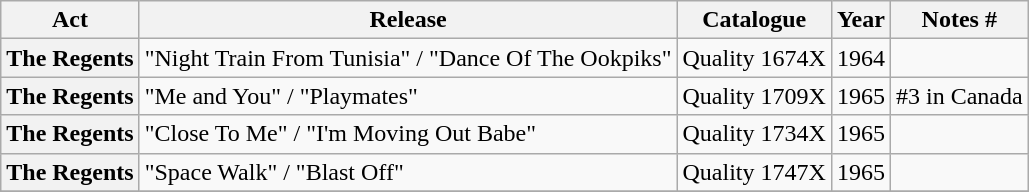<table class="wikitable plainrowheaders sortable">
<tr>
<th scope="col" class="unsortable">Act</th>
<th scope="col">Release</th>
<th scope="col">Catalogue</th>
<th scope="col">Year</th>
<th scope="col" class="unsortable">Notes #</th>
</tr>
<tr>
<th scope="row">The Regents</th>
<td>"Night Train From Tunisia" / "Dance Of The Ookpiks"</td>
<td>Quality 1674X</td>
<td>1964</td>
<td></td>
</tr>
<tr>
<th scope="row">The Regents</th>
<td>"Me and You" / "Playmates"</td>
<td>Quality 1709X</td>
<td>1965</td>
<td>#3 in Canada</td>
</tr>
<tr>
<th scope="row">The Regents</th>
<td>"Close To Me" / "I'm Moving Out Babe"</td>
<td>Quality 1734X</td>
<td>1965</td>
<td></td>
</tr>
<tr>
<th scope="row">The Regents</th>
<td>"Space Walk" / "Blast Off"</td>
<td>Quality 1747X</td>
<td>1965</td>
<td></td>
</tr>
<tr>
</tr>
</table>
